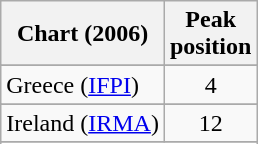<table class="wikitable plainrowheaders sortable">
<tr>
<th>Chart (2006)</th>
<th>Peak<br>position</th>
</tr>
<tr>
</tr>
<tr>
</tr>
<tr>
</tr>
<tr>
</tr>
<tr>
</tr>
<tr>
</tr>
<tr>
</tr>
<tr>
<td align="left">Greece (<a href='#'>IFPI</a>)</td>
<td align="center">4</td>
</tr>
<tr>
</tr>
<tr>
<td align="left">Ireland (<a href='#'>IRMA</a>)</td>
<td align="center">12</td>
</tr>
<tr>
</tr>
<tr>
</tr>
<tr>
</tr>
<tr>
</tr>
<tr>
</tr>
<tr>
</tr>
<tr>
</tr>
<tr>
</tr>
<tr>
</tr>
</table>
